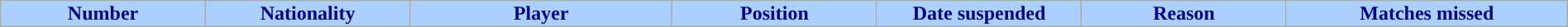<table class="wikitable sortable alternance" style="font-size:100%; text-align:center; line-height:14px; width:100%;">
<tr>
<th style="background:#AAD0FF; color:#000080; width:100px;">Number</th>
<th style="background:#AAD0FF; color:#000080; width:100px;">Nationality</th>
<th style="background:#AAD0FF; color:#000080; width:130px;">Player</th>
<th style="background:#AAD0FF; color:#000080; width:100px;">Position</th>
<th style="background:#AAD0FF; color:#000080; width:100px;">Date suspended</th>
<th style="background:#AAD0FF; color:#000080; width:100px;">Reason</th>
<th style="background:#AAD0FF; color:#000080; width:140px;">Matches missed</th>
</tr>
</table>
